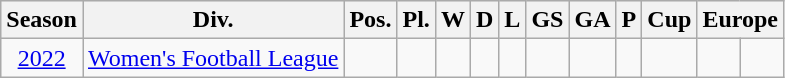<table class="wikitable">
<tr style="background:#efefef;">
<th>Season</th>
<th>Div.</th>
<th>Pos.</th>
<th>Pl.</th>
<th>W</th>
<th>D</th>
<th>L</th>
<th>GS</th>
<th>GA</th>
<th>P</th>
<th>Cup</th>
<th colspan=2>Europe</th>
</tr>
<tr>
<td align=center><a href='#'>2022</a></td>
<td style="text-align:center; background:;"><a href='#'>Women's Football League</a></td>
<td align=center></td>
<td align=center></td>
<td align=center></td>
<td align=center></td>
<td align=center></td>
<td align=center></td>
<td align=center></td>
<td align=center></td>
<td align=center></td>
<td align=center></td>
<td align=left></td>
</tr>
</table>
